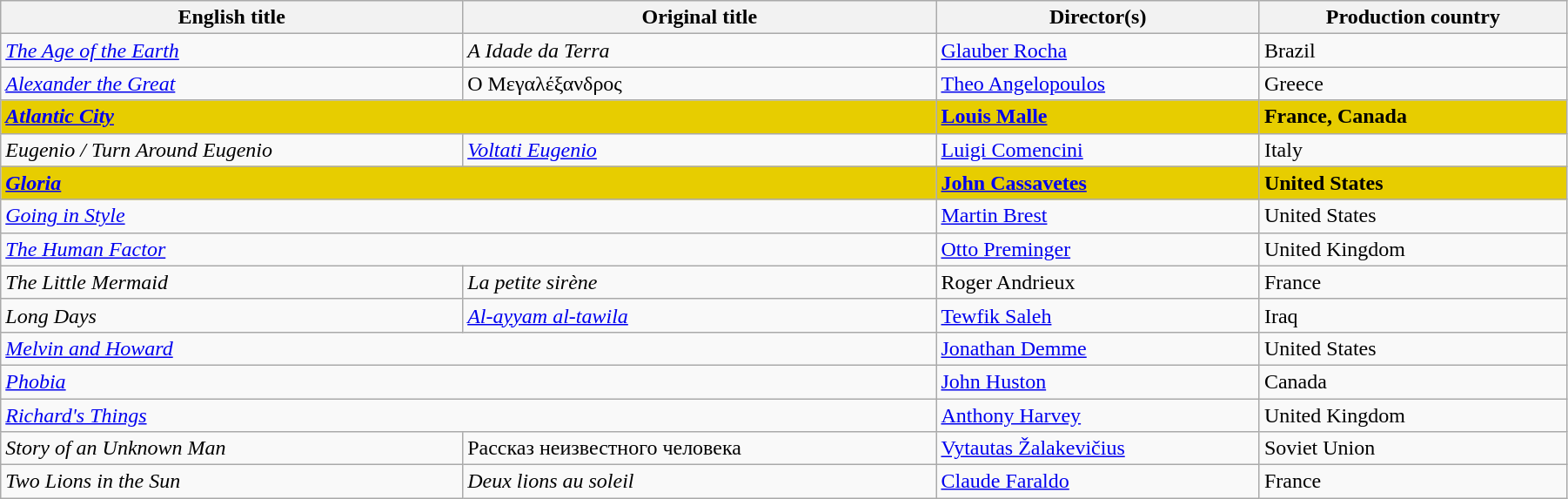<table class="wikitable" width="95%">
<tr>
<th>English title</th>
<th>Original title</th>
<th>Director(s)</th>
<th>Production country</th>
</tr>
<tr>
<td data-sort-value="Age"><em><a href='#'>The Age of the Earth</a></em></td>
<td data-sort-value="Idade"><em>A Idade da Terra</em></td>
<td data-sort-value="Rocha"><a href='#'>Glauber Rocha</a></td>
<td>Brazil</td>
</tr>
<tr>
<td><em><a href='#'>Alexander the Great</a></em></td>
<td data-sort-value="Megalèxandros">Ο Μεγαλέξανδρος</td>
<td data-sort-value="Angelopoulos"><a href='#'>Theo Angelopoulos</a></td>
<td>Greece</td>
</tr>
<tr style="background:#E7CD00;">
<td colspan="2"><strong><em><a href='#'>Atlantic City</a></em></strong></td>
<td data-sort-value="Malle"><strong><a href='#'>Louis Malle</a></strong></td>
<td><strong>France, Canada</strong></td>
</tr>
<tr>
<td><em>Eugenio</em> <em>/</em> <em>Turn Around Eugenio</em></td>
<td><em><a href='#'>Voltati Eugenio</a></em></td>
<td data-sort-value="Comencini"><a href='#'>Luigi Comencini</a></td>
<td>Italy</td>
</tr>
<tr style="background:#E7CD00;">
<td colspan="2"><strong><em><a href='#'>Gloria</a></em></strong></td>
<td data-sort-value="Cassavetes"><strong><a href='#'>John Cassavetes</a></strong></td>
<td><strong>United States</strong></td>
</tr>
<tr>
<td colspan="2"><em><a href='#'>Going in Style</a></em></td>
<td data-sort-value="Brest"><a href='#'>Martin Brest</a></td>
<td>United States</td>
</tr>
<tr>
<td colspan="2" data-sort-value="Human"><em><a href='#'>The Human Factor</a></em></td>
<td data-sort-value="Preminger"><a href='#'>Otto Preminger</a></td>
<td>United Kingdom</td>
</tr>
<tr>
<td data-sort-value="Little"><em>The Little Mermaid</em></td>
<td data-sort-value="Petite"><em>La petite sirène</em></td>
<td data-sort-value="Andrieux">Roger Andrieux</td>
<td>France</td>
</tr>
<tr>
<td><em>Long Days</em></td>
<td><em><a href='#'>Al-ayyam al-tawila</a></em></td>
<td data-sort-value="Saleh"><a href='#'>Tewfik Saleh</a></td>
<td>Iraq</td>
</tr>
<tr>
<td colspan="2"><em><a href='#'>Melvin and Howard</a></em></td>
<td data-sort-value="Demme"><a href='#'>Jonathan Demme</a></td>
<td>United States</td>
</tr>
<tr>
<td colspan="2"><em><a href='#'>Phobia</a></em></td>
<td data-sort-value="Huston"><a href='#'>John Huston</a></td>
<td>Canada</td>
</tr>
<tr>
<td colspan="2"><em><a href='#'>Richard's Things</a></em></td>
<td data-sort-value="Harvey"><a href='#'>Anthony Harvey</a></td>
<td>United Kingdom</td>
</tr>
<tr>
<td><em>Story of an Unknown Man</em></td>
<td>Рассказ неизвестного человека</td>
<td data-sort-value="Zalakevicius"><a href='#'>Vytautas Žalakevičius</a></td>
<td>Soviet Union</td>
</tr>
<tr>
<td><em>Two Lions in the Sun</em></td>
<td><em>Deux lions au soleil</em></td>
<td data-sort-value="Faraldo"><a href='#'>Claude Faraldo</a></td>
<td>France</td>
</tr>
</table>
